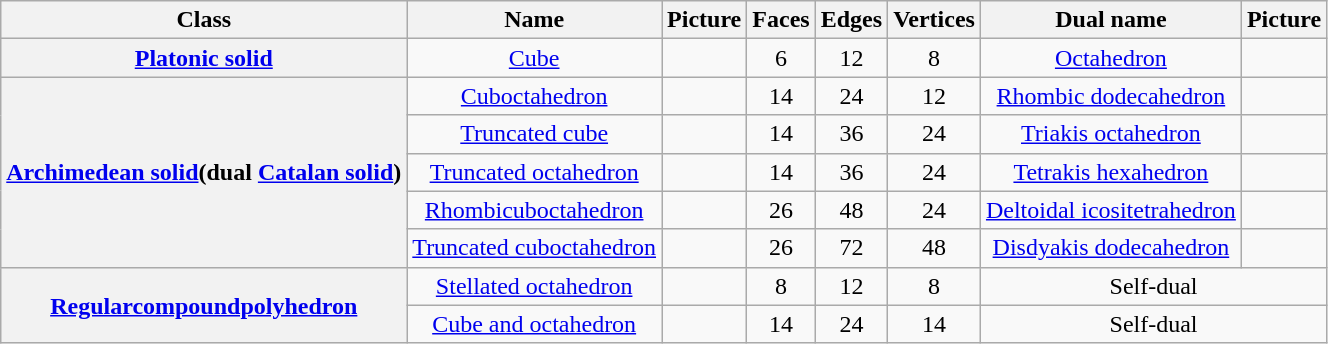<table class=wikitable>
<tr>
<th>Class</th>
<th>Name</th>
<th>Picture</th>
<th>Faces</th>
<th>Edges</th>
<th>Vertices</th>
<th>Dual name</th>
<th>Picture</th>
</tr>
<tr align=center>
<th><a href='#'>Platonic solid</a></th>
<td><a href='#'>Cube</a></td>
<td></td>
<td>6</td>
<td>12</td>
<td>8</td>
<td><a href='#'>Octahedron</a></td>
<td></td>
</tr>
<tr align=center>
<th rowspan=5><a href='#'>Archimedean solid</a>(dual <a href='#'>Catalan solid</a>)</th>
<td><a href='#'>Cuboctahedron</a></td>
<td></td>
<td>14</td>
<td>24</td>
<td>12</td>
<td><a href='#'>Rhombic dodecahedron</a></td>
<td></td>
</tr>
<tr align=center>
<td><a href='#'>Truncated cube</a></td>
<td></td>
<td>14</td>
<td>36</td>
<td>24</td>
<td><a href='#'>Triakis octahedron</a></td>
<td></td>
</tr>
<tr align=center>
<td><a href='#'>Truncated octahedron</a></td>
<td></td>
<td>14</td>
<td>36</td>
<td>24</td>
<td><a href='#'>Tetrakis hexahedron</a></td>
<td></td>
</tr>
<tr align=center>
<td><a href='#'>Rhombicuboctahedron</a></td>
<td></td>
<td>26</td>
<td>48</td>
<td>24</td>
<td><a href='#'>Deltoidal icositetrahedron</a></td>
<td></td>
</tr>
<tr align=center>
<td><a href='#'>Truncated cuboctahedron</a></td>
<td></td>
<td>26</td>
<td>72</td>
<td>48</td>
<td><a href='#'>Disdyakis dodecahedron</a></td>
<td></td>
</tr>
<tr align=center>
<th rowspan=2><a href='#'>Regularcompoundpolyhedron</a></th>
<td><a href='#'>Stellated octahedron </a></td>
<td></td>
<td>8</td>
<td>12</td>
<td>8</td>
<td colspan=2>Self-dual</td>
</tr>
<tr align=center>
<td><a href='#'>Cube and octahedron</a></td>
<td></td>
<td>14</td>
<td>24</td>
<td>14</td>
<td colspan=2>Self-dual</td>
</tr>
</table>
